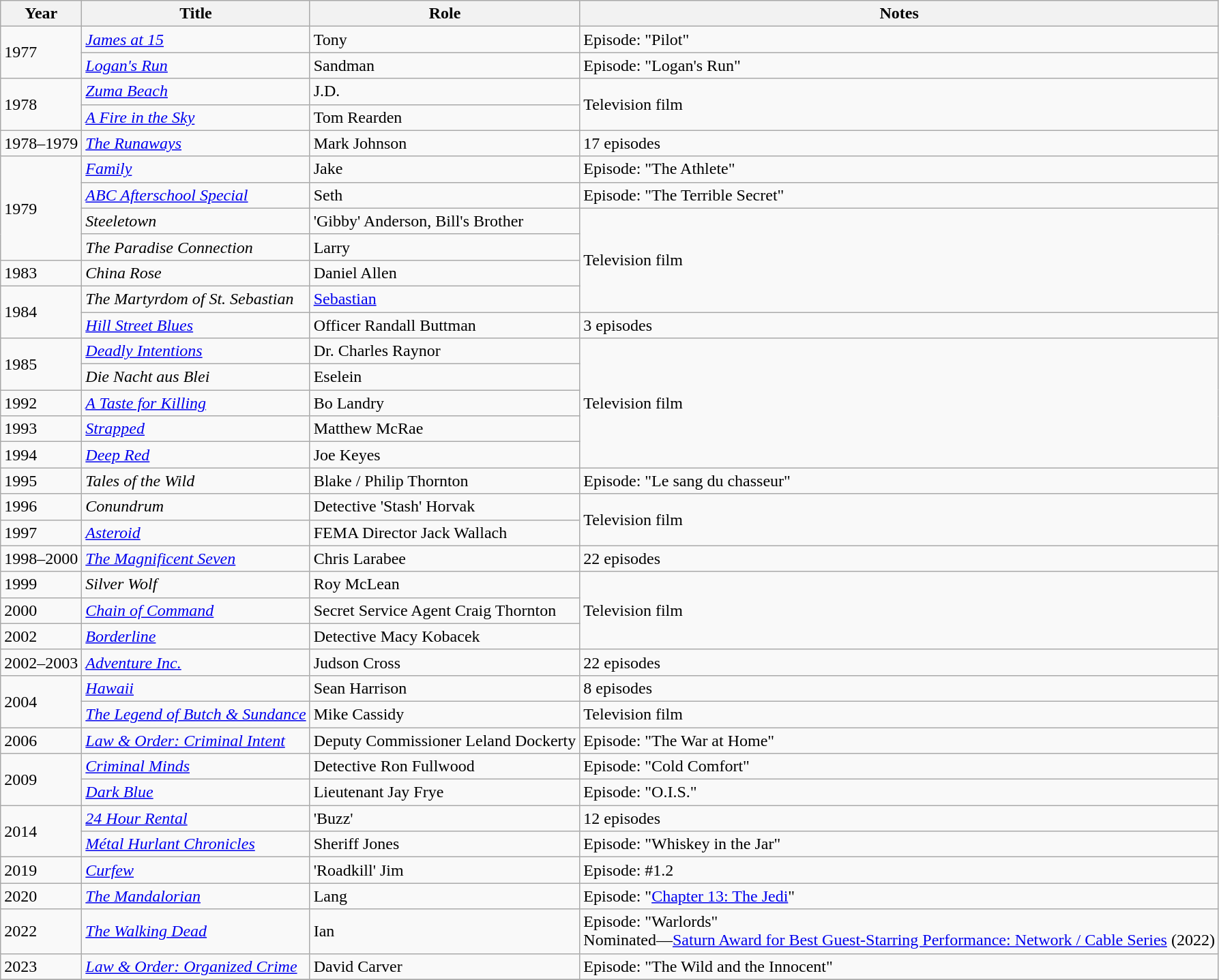<table class="wikitable sortable">
<tr>
<th>Year</th>
<th>Title</th>
<th>Role</th>
<th class="unsortable">Notes</th>
</tr>
<tr>
<td rowspan="2">1977</td>
<td><em><a href='#'>James at 15</a></em></td>
<td>Tony</td>
<td>Episode: "Pilot"</td>
</tr>
<tr>
<td><em><a href='#'>Logan's Run</a></em></td>
<td>Sandman</td>
<td>Episode: "Logan's Run"</td>
</tr>
<tr>
<td rowspan="2">1978</td>
<td><em><a href='#'>Zuma Beach</a></em></td>
<td>J.D.</td>
<td rowspan="2">Television film</td>
</tr>
<tr>
<td><em><a href='#'>A Fire in the Sky</a></em></td>
<td>Tom Rearden</td>
</tr>
<tr>
<td>1978–1979</td>
<td><em><a href='#'>The Runaways</a></em></td>
<td>Mark Johnson</td>
<td>17 episodes</td>
</tr>
<tr>
<td rowspan="4">1979</td>
<td><em><a href='#'>Family</a></em></td>
<td>Jake</td>
<td>Episode: "The Athlete"</td>
</tr>
<tr>
<td><em><a href='#'>ABC Afterschool Special</a></em></td>
<td>Seth</td>
<td>Episode: "The Terrible Secret"</td>
</tr>
<tr>
<td><em>Steeletown</em></td>
<td>'Gibby' Anderson, Bill's Brother</td>
<td rowspan="4">Television film</td>
</tr>
<tr>
<td><em>The Paradise Connection</em></td>
<td>Larry</td>
</tr>
<tr>
<td>1983</td>
<td><em>China Rose</em></td>
<td>Daniel Allen</td>
</tr>
<tr>
<td rowspan="2">1984</td>
<td><em>The Martyrdom of St. Sebastian</em></td>
<td><a href='#'>Sebastian</a></td>
</tr>
<tr>
<td><em><a href='#'>Hill Street Blues</a></em></td>
<td>Officer Randall Buttman</td>
<td>3 episodes</td>
</tr>
<tr>
<td rowspan="2">1985</td>
<td><em><a href='#'>Deadly Intentions</a></em></td>
<td>Dr. Charles Raynor</td>
<td rowspan="5">Television film</td>
</tr>
<tr>
<td><em>Die Nacht aus Blei</em></td>
<td>Eselein</td>
</tr>
<tr>
<td>1992</td>
<td><em><a href='#'>A Taste for Killing</a></em></td>
<td>Bo Landry</td>
</tr>
<tr>
<td>1993</td>
<td><em><a href='#'>Strapped</a></em></td>
<td>Matthew McRae</td>
</tr>
<tr>
<td>1994</td>
<td><em><a href='#'>Deep Red</a></em></td>
<td>Joe Keyes</td>
</tr>
<tr>
<td>1995</td>
<td><em>Tales of the Wild</em></td>
<td>Blake / Philip Thornton</td>
<td>Episode: "Le sang du chasseur"</td>
</tr>
<tr>
<td>1996</td>
<td><em>Conundrum</em></td>
<td>Detective 'Stash' Horvak</td>
<td rowspan="2">Television film</td>
</tr>
<tr>
<td>1997</td>
<td><em><a href='#'>Asteroid</a></em></td>
<td>FEMA Director Jack Wallach</td>
</tr>
<tr>
<td>1998–2000</td>
<td><em><a href='#'>The Magnificent Seven</a></em></td>
<td>Chris Larabee</td>
<td>22 episodes</td>
</tr>
<tr>
<td>1999</td>
<td><em>Silver Wolf</em></td>
<td>Roy McLean</td>
<td rowspan="3">Television film</td>
</tr>
<tr>
<td>2000</td>
<td><em><a href='#'>Chain of Command</a></em></td>
<td>Secret Service Agent Craig Thornton</td>
</tr>
<tr>
<td>2002</td>
<td><em><a href='#'>Borderline</a></em></td>
<td>Detective Macy Kobacek</td>
</tr>
<tr>
<td>2002–2003</td>
<td><em><a href='#'>Adventure Inc.</a></em></td>
<td>Judson Cross</td>
<td>22 episodes</td>
</tr>
<tr>
<td rowspan="2">2004</td>
<td><em><a href='#'>Hawaii</a></em></td>
<td>Sean Harrison</td>
<td>8 episodes</td>
</tr>
<tr>
<td><em><a href='#'>The Legend of Butch & Sundance</a></em></td>
<td>Mike Cassidy</td>
<td>Television film</td>
</tr>
<tr>
<td>2006</td>
<td><em><a href='#'>Law & Order: Criminal Intent</a></em></td>
<td>Deputy Commissioner Leland Dockerty</td>
<td>Episode: "The War at Home"</td>
</tr>
<tr>
<td rowspan="2">2009</td>
<td><em><a href='#'>Criminal Minds</a></em></td>
<td>Detective Ron Fullwood</td>
<td>Episode: "Cold Comfort"</td>
</tr>
<tr>
<td><em><a href='#'>Dark Blue</a></em></td>
<td>Lieutenant Jay Frye</td>
<td>Episode: "O.I.S."</td>
</tr>
<tr>
<td rowspan="2">2014</td>
<td><em><a href='#'>24 Hour Rental</a></em></td>
<td>'Buzz'</td>
<td>12 episodes</td>
</tr>
<tr>
<td><em><a href='#'>Métal Hurlant Chronicles</a></em></td>
<td>Sheriff Jones</td>
<td>Episode: "Whiskey in the Jar"</td>
</tr>
<tr>
<td>2019</td>
<td><em><a href='#'>Curfew</a></em></td>
<td>'Roadkill' Jim</td>
<td>Episode: #1.2</td>
</tr>
<tr>
<td>2020</td>
<td><em><a href='#'>The Mandalorian</a></em></td>
<td>Lang</td>
<td>Episode: "<a href='#'>Chapter 13: The Jedi</a>"</td>
</tr>
<tr>
<td>2022</td>
<td><em><a href='#'>The Walking Dead</a></em></td>
<td>Ian</td>
<td>Episode: "Warlords"<br>Nominated—<a href='#'>Saturn Award for Best Guest-Starring Performance: Network / Cable Series</a> (2022)</td>
</tr>
<tr>
<td>2023</td>
<td><em><a href='#'>Law & Order: Organized Crime</a></em></td>
<td>David Carver</td>
<td>Episode: "The Wild and the Innocent"</td>
</tr>
<tr>
</tr>
</table>
